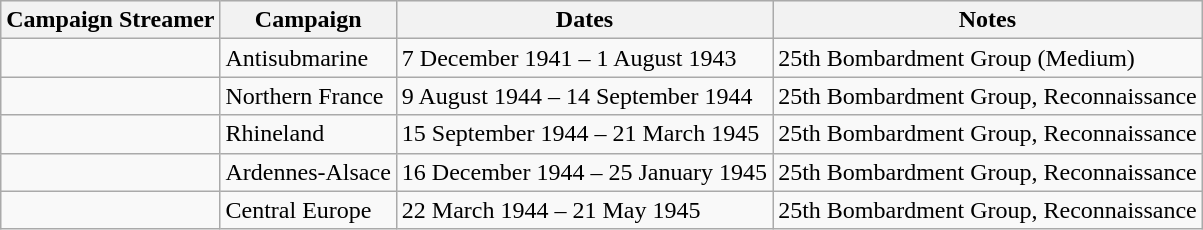<table class="wikitable">
<tr style="background:#efefef;">
<th>Campaign Streamer</th>
<th>Campaign</th>
<th>Dates</th>
<th>Notes</th>
</tr>
<tr>
<td></td>
<td>Antisubmarine</td>
<td>7 December 1941 – 1 August 1943</td>
<td>25th Bombardment Group (Medium)</td>
</tr>
<tr>
<td></td>
<td>Northern France</td>
<td>9 August 1944 – 14 September 1944</td>
<td>25th Bombardment Group, Reconnaissance</td>
</tr>
<tr>
<td></td>
<td>Rhineland</td>
<td>15 September 1944 – 21 March 1945</td>
<td>25th Bombardment Group, Reconnaissance</td>
</tr>
<tr>
<td></td>
<td>Ardennes-Alsace</td>
<td>16 December 1944 – 25 January 1945</td>
<td>25th Bombardment Group, Reconnaissance</td>
</tr>
<tr>
<td></td>
<td>Central Europe</td>
<td>22 March 1944 – 21 May 1945</td>
<td>25th Bombardment Group, Reconnaissance</td>
</tr>
</table>
